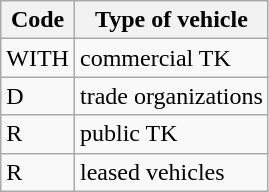<table class="wikitable">
<tr>
<th>Code</th>
<th>Type of vehicle</th>
</tr>
<tr ---->
<td>WITH</td>
<td>commercial TK</td>
</tr>
<tr ---->
<td>D</td>
<td>trade organizations</td>
</tr>
<tr ---->
<td>R</td>
<td>public TK</td>
</tr>
<tr ---->
<td>R</td>
<td>leased vehicles</td>
</tr>
</table>
